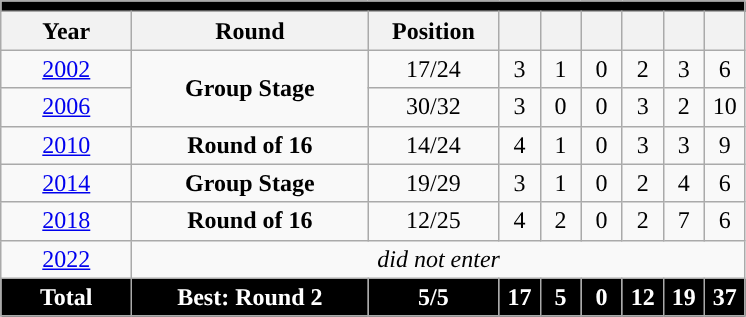<table class="wikitable" style="text-align: center;">
<tr>
<th colspan=9 style="background: #000000; color: #FFFFFF;"><a href='#'></a></th>
</tr>
<tr>
<th width=80>Year</th>
<th width=150>Round</th>
<th width=80>Position</th>
<th width=20></th>
<th width=20></th>
<th width=20></th>
<th width=20></th>
<th width=20></th>
<th width=20></th>
</tr>
<tr>
<td> <a href='#'>2002</a></td>
<td rowspan="2" colspan="1"><strong>Group Stage</strong></td>
<td>17/24</td>
<td>3</td>
<td>1</td>
<td>0</td>
<td>2</td>
<td>3</td>
<td>6</td>
</tr>
<tr>
<td> <a href='#'>2006</a></td>
<td>30/32</td>
<td>3</td>
<td>0</td>
<td>0</td>
<td>3</td>
<td>2</td>
<td>10</td>
</tr>
<tr>
<td> <a href='#'>2010</a></td>
<td><strong>Round of 16</strong></td>
<td>14/24</td>
<td>4</td>
<td>1</td>
<td>0</td>
<td>3</td>
<td>3</td>
<td>9</td>
</tr>
<tr>
<td> <a href='#'>2014</a></td>
<td><strong>Group Stage</strong></td>
<td>19/29</td>
<td>3</td>
<td>1</td>
<td>0</td>
<td>2</td>
<td>4</td>
<td>6</td>
</tr>
<tr>
<td> <a href='#'>2018</a></td>
<td><strong>Round of 16</strong></td>
<td>12/25</td>
<td>4</td>
<td>2</td>
<td>0</td>
<td>2</td>
<td>7</td>
<td>6</td>
</tr>
<tr>
<td> <a href='#'>2022</a></td>
<td colspan="8"><em>did not enter</em></td>
</tr>
<tr>
<td style="background: #000000; color: #FFFFFF;"><strong>Total</strong></td>
<td style="background: #000000; color: #FFFFFF;"><strong>Best: Round 2</strong></td>
<td style="background: #000000; color: #FFFFFF;"><strong>5/5</strong></td>
<td style="background: #000000; color: #FFFFFF;"><strong>17</strong></td>
<td style="background: #000000; color: #FFFFFF;"><strong>5</strong></td>
<td style="background: #000000; color: #FFFFFF;"><strong>0</strong></td>
<td style="background: #000000; color: #FFFFFF;"><strong>12</strong></td>
<td style="background: #000000; color: #FFFFFF;"><strong>19</strong></td>
<td style="background: #000000; color: #FFFFFF;"><strong>37</strong></td>
</tr>
</table>
